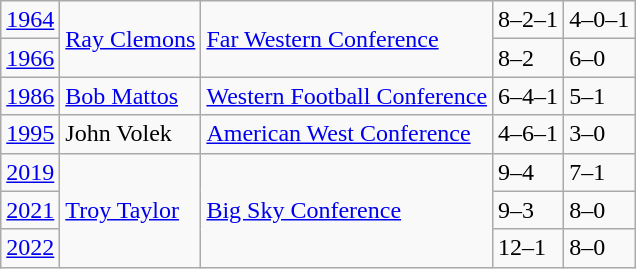<table class="wikitable">
<tr>
<td><a href='#'>1964</a></td>
<td rowspan="2"><a href='#'>Ray Clemons</a></td>
<td rowspan="2"><a href='#'>Far Western Conference</a></td>
<td>8–2–1</td>
<td>4–0–1</td>
</tr>
<tr>
<td><a href='#'>1966</a></td>
<td>8–2</td>
<td>6–0</td>
</tr>
<tr>
<td><a href='#'>1986</a></td>
<td><a href='#'>Bob Mattos</a></td>
<td><a href='#'>Western Football Conference</a></td>
<td>6–4–1</td>
<td>5–1</td>
</tr>
<tr>
<td><a href='#'>1995</a></td>
<td>John Volek</td>
<td><a href='#'>American West Conference</a></td>
<td>4–6–1</td>
<td>3–0</td>
</tr>
<tr>
<td><a href='#'>2019</a></td>
<td rowspan="3"><a href='#'>Troy Taylor</a></td>
<td rowspan="3"><a href='#'>Big Sky Conference</a></td>
<td>9–4</td>
<td>7–1</td>
</tr>
<tr>
<td><a href='#'>2021</a></td>
<td>9–3</td>
<td>8–0</td>
</tr>
<tr>
<td><a href='#'>2022</a></td>
<td>12–1</td>
<td>8–0</td>
</tr>
</table>
